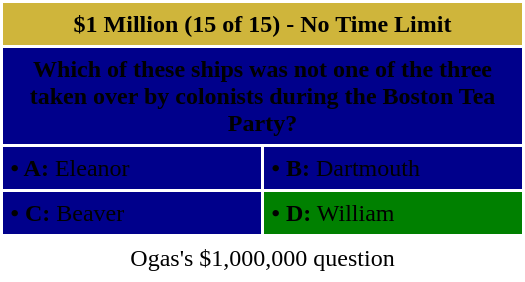<table cellpadding="5" cellspacing="2" width="350" style="float:right; background:#FFFFFF">
<tr style=text-align:center; bgcolor="CFB53B">
<td colspan=2><span><strong>$1 Million (15 of 15) - No Time Limit</strong></span></td>
</tr>
<tr style=text-align:center; bgcolor="00008B">
<td colspan=2><span><strong>Which of these ships was not one of the three taken over by colonists during the Boston Tea Party?</strong></span></td>
</tr>
<tr style=text-align:left; bgcolor="00008B">
<td width="50%"><span><strong>• A:</strong></span>  <span>Eleanor</span></td>
<td style=text-align:left; bgcolor="00008B"><span><strong>• B:</strong></span> <span>Dartmouth</span></td>
</tr>
<tr style=text-align:left; bgcolor="00008B">
<td><span><strong>• C:</strong></span> <span>Beaver</span></td>
<td style=text-align:left; bgcolor="green"><span><strong>• D:</strong></span>  <span>William</span></td>
</tr>
<tr style=text-align:center>
<td colspan=2>Ogas's $1,000,000 question</td>
</tr>
</table>
